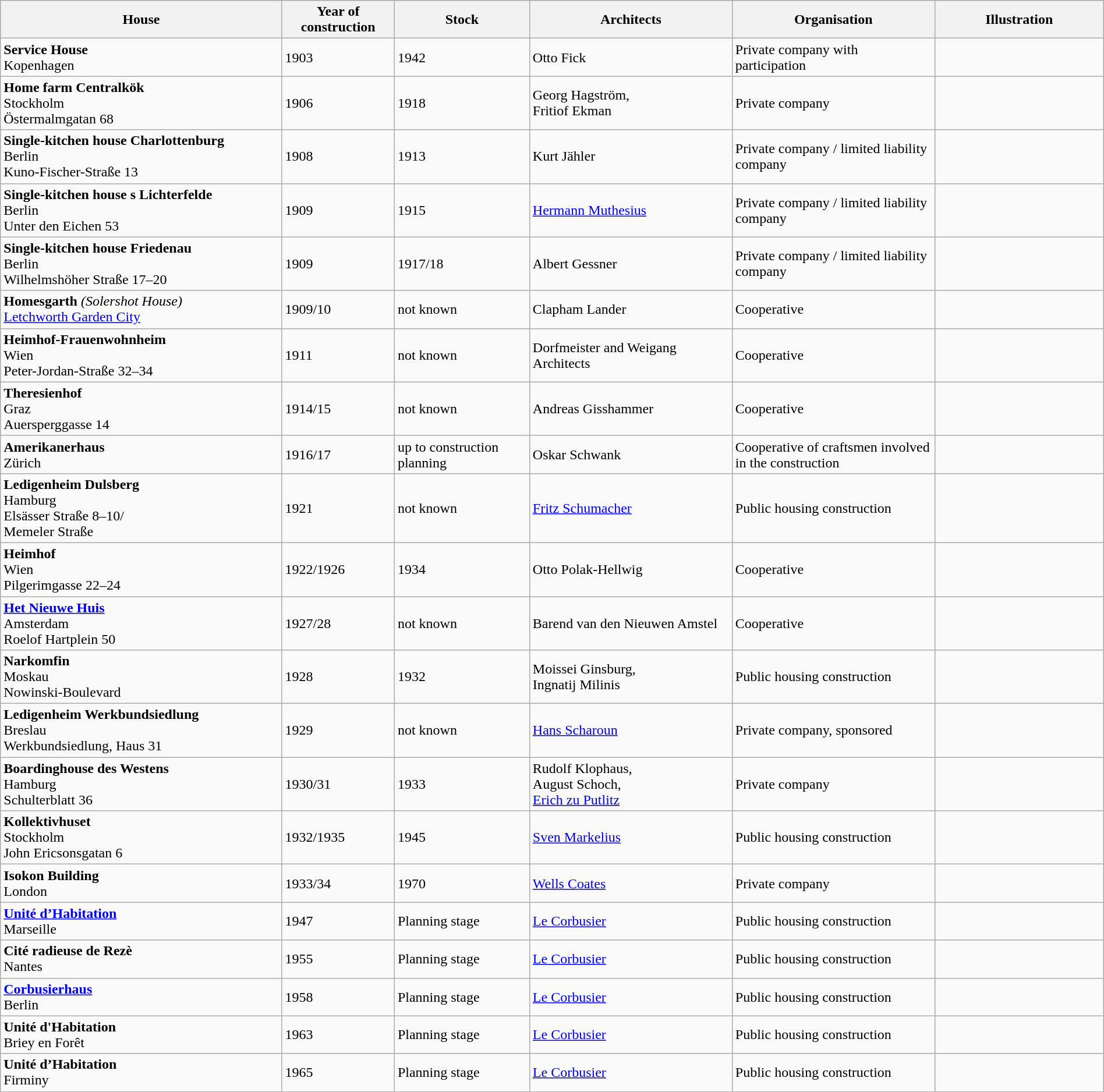<table class="wikitable sortable centered" style="border-collapse: collapse; empty-cells: show; border: solid 1px #AAAAAA; text-align: left; margin: 2ex 0em;" cellspacing="0" cellpadding="4" rules="all">
<tr class="hintergrundfarbe5" style="text-align:center">
<th style="width:25%;">House</th>
<th style="width:10%;">Year of construction</th>
<th style="width:12%;">Stock</th>
<th style="width:18%;">Architects</th>
<th style="width:18%;">Organisation</th>
<th style="width:15%;" class="unsortable">Illustration</th>
</tr>
<tr>
<td data-sort-value="Kopenhagen"><strong>Service House</strong><br>Kopenhagen</td>
<td>1903</td>
<td>1942</td>
<td data-sort-value="Fick, Otto">Otto Fick</td>
<td>Private company with participation</td>
<td></td>
</tr>
<tr>
<td data-sort-value="Stockholm"><strong>Home farm Centralkök</strong><br>Stockholm<br>Östermalmgatan 68</td>
<td>1906</td>
<td>1918</td>
<td data-sort-value="Hagström, Georg">Georg Hagström,<br>Fritiof Ekman</td>
<td>Private company</td>
<td></td>
</tr>
<tr>
<td data-sort-value="Berlin"><strong>Single-kitchen house Charlottenburg</strong><br>Berlin<br>Kuno-Fischer-Straße 13</td>
<td>1908</td>
<td>1913</td>
<td data-sort-value="Jähler, Kurt">Kurt Jähler</td>
<td>Private company / limited liability company</td>
<td></td>
</tr>
<tr>
<td data-sort-value="Berlin"><strong>Single-kitchen house s Lichterfelde</strong><br>Berlin<br>Unter den Eichen 53</td>
<td>1909</td>
<td>1915</td>
<td data-sort-value="Muthesius, Hermann"><a href='#'>Hermann Muthesius</a></td>
<td>Private company / limited liability company</td>
<td></td>
</tr>
<tr>
<td data-sort-value="Berlin"><strong>Single-kitchen house  Friedenau</strong><br>Berlin<br>Wilhelmshöher Straße 17–20</td>
<td>1909</td>
<td>1917/18</td>
<td data-sort-value="Gessner, Albert">Albert Gessner</td>
<td>Private company / limited liability company</td>
<td></td>
</tr>
<tr>
<td data-sort-value="Letchworth"><strong>Homesgarth</strong> <em>(Solershot House)</em><br><a href='#'>Letchworth Garden City</a></td>
<td>1909/10</td>
<td>not known</td>
<td data-sort-value="Lander, Clapham">Clapham Lander</td>
<td>Cooperative</td>
<td></td>
</tr>
<tr>
<td data-sort-value="Wien"><strong>Heimhof-Frauenwohnheim</strong><br>Wien<br>Peter-Jordan-Straße 32–34</td>
<td>1911</td>
<td>not known</td>
<td data-sort-value="Dorfmeister und Weigang Architekten">Dorfmeister and Weigang Architects</td>
<td>Cooperative</td>
<td></td>
</tr>
<tr>
<td data-sort-value="Graz"><strong>Theresienhof</strong><br>Graz<br>Auersperggasse 14</td>
<td>1914/15</td>
<td>not known</td>
<td data-sort-value="Gisshammer, Andreas">Andreas Gisshammer</td>
<td>Cooperative</td>
<td></td>
</tr>
<tr>
<td data-sort-value="Zürich"><strong>Amerikanerhaus</strong><br>Zürich<br></td>
<td>1916/17</td>
<td>up to construction planning</td>
<td data-sort-value="Schwank, Oskar">Oskar Schwank</td>
<td>Cooperative of craftsmen involved in the construction</td>
<td></td>
</tr>
<tr>
<td data-sort-value="Hamburg"><strong>Ledigenheim Dulsberg</strong><br>Hamburg<br>Elsässer Straße 8–10/<br>Memeler Straße</td>
<td>1921</td>
<td>not known</td>
<td data-sort-value="Schumacher, Fritz"><a href='#'>Fritz Schumacher</a></td>
<td>Public housing construction</td>
<td></td>
</tr>
<tr>
<td data-sort-value="Wien"><strong>Heimhof</strong><br>Wien<br>Pilgerimgasse 22–24</td>
<td>1922/1926</td>
<td>1934</td>
<td data-sort-value="Polak-Hellwig, Otto">Otto Polak-Hellwig</td>
<td>Cooperative</td>
<td></td>
</tr>
<tr>
<td data-sort-value="Amsterdam"><strong><a href='#'>Het Nieuwe Huis</a></strong><br>Amsterdam<br>Roelof Hartplein 50</td>
<td>1927/28</td>
<td>not known</td>
<td data-sort-value="Nieuwen Amstel, Barend van den">Barend van den Nieuwen Amstel</td>
<td>Cooperative</td>
<td></td>
</tr>
<tr>
<td data-sort-value="Moskau"><strong>Narkomfin</strong><br>Moskau<br>Nowinski-Boulevard</td>
<td>1928</td>
<td>1932</td>
<td data-sort-value="Ginzburg, Moisei">Moissei Ginsburg,<br>Ingnatij Milinis</td>
<td>Public housing construction</td>
<td></td>
</tr>
<tr>
<td data-sort-value="Breslau"><strong>Ledigenheim Werkbundsiedlung</strong><br>Breslau<br>Werkbundsiedlung, Haus 31</td>
<td>1929</td>
<td>not known</td>
<td data-sort-value="Scharoun, Hans"><a href='#'>Hans Scharoun</a></td>
<td>Private company, sponsored</td>
<td></td>
</tr>
<tr>
<td data-sort-value="Hamburg"><strong>Boardinghouse des Westens</strong><br>Hamburg<br>Schulterblatt 36</td>
<td>1930/31</td>
<td>1933</td>
<td data-sort-value="Klophaus, Rudolf">Rudolf Klophaus,<br>August Schoch,<br><a href='#'>Erich zu Putlitz</a></td>
<td>Private company</td>
<td></td>
</tr>
<tr>
<td data-sort-value="Stockholm"><strong>Kollektivhuset</strong><br>Stockholm<br>John Ericsonsgatan 6</td>
<td>1932/1935</td>
<td>1945</td>
<td data-sort-value="Markelius, Sven"><a href='#'>Sven Markelius</a></td>
<td>Public housing construction</td>
<td></td>
</tr>
<tr>
<td data-sort-value="London"><strong>Isokon Building</strong><br>London<br></td>
<td>1933/34</td>
<td>1970</td>
<td data-sort-value="Coates, Wells"><a href='#'>Wells Coates</a></td>
<td>Private company</td>
<td></td>
</tr>
<tr>
<td data-sort-value="Marseille"><strong><a href='#'>Unité d’Habitation</a></strong><br>Marseille<br></td>
<td>1947</td>
<td>Planning stage</td>
<td><a href='#'>Le Corbusier</a></td>
<td>Public housing construction</td>
<td></td>
</tr>
<tr>
<td data-sort-value="Nantes"><strong>Cité radieuse de Rezè</strong><br>Nantes<br></td>
<td>1955</td>
<td>Planning stage</td>
<td><a href='#'>Le Corbusier</a></td>
<td>Public housing construction</td>
<td></td>
</tr>
<tr>
<td data-sort-value="Berlin"><strong><a href='#'>Corbusierhaus</a></strong><br>Berlin<br></td>
<td>1958</td>
<td>Planning stage</td>
<td><a href='#'>Le Corbusier</a></td>
<td>Public housing construction</td>
<td></td>
</tr>
<tr>
<td data-sort-value="Briey"><strong>Unité d'Habitation</strong><br>Briey en Forêt<br></td>
<td>1963</td>
<td>Planning stage</td>
<td><a href='#'>Le Corbusier</a></td>
<td>Public housing construction</td>
<td></td>
</tr>
<tr>
<td data-sort-value="Firminy"><strong>Unité d’Habitation</strong><br>Firminy</td>
<td>1965</td>
<td>Planning stage</td>
<td><a href='#'>Le Corbusier</a></td>
<td>Public housing construction</td>
<td></td>
</tr>
</table>
